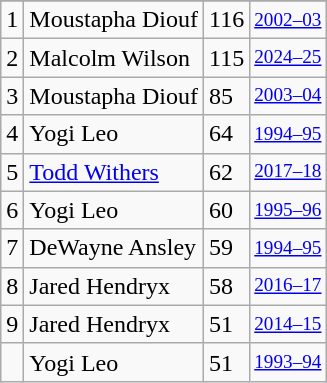<table class="wikitable">
<tr>
</tr>
<tr>
<td>1</td>
<td>Moustapha Diouf</td>
<td>116</td>
<td style="font-size:80%;"><a href='#'>2002–03</a></td>
</tr>
<tr>
<td>2</td>
<td>Malcolm Wilson</td>
<td>115</td>
<td style="font-size:80%;"><a href='#'>2024–25</a></td>
</tr>
<tr>
<td>3</td>
<td>Moustapha Diouf</td>
<td>85</td>
<td style="font-size:80%;"><a href='#'>2003–04</a></td>
</tr>
<tr>
<td>4</td>
<td>Yogi Leo</td>
<td>64</td>
<td style="font-size:80%;"><a href='#'>1994–95</a></td>
</tr>
<tr>
<td>5</td>
<td><a href='#'>Todd Withers</a></td>
<td>62</td>
<td style="font-size:80%;"><a href='#'>2017–18</a></td>
</tr>
<tr>
<td>6</td>
<td>Yogi Leo</td>
<td>60</td>
<td style="font-size:80%;"><a href='#'>1995–96</a></td>
</tr>
<tr>
<td>7</td>
<td>DeWayne Ansley</td>
<td>59</td>
<td style="font-size:80%;"><a href='#'>1994–95</a></td>
</tr>
<tr>
<td>8</td>
<td>Jared Hendryx</td>
<td>58</td>
<td style="font-size:80%;"><a href='#'>2016–17</a></td>
</tr>
<tr>
<td>9</td>
<td>Jared Hendryx</td>
<td>51</td>
<td style="font-size:80%;"><a href='#'>2014–15</a></td>
</tr>
<tr>
<td></td>
<td>Yogi Leo</td>
<td>51</td>
<td style="font-size:80%;"><a href='#'>1993–94</a></td>
</tr>
</table>
